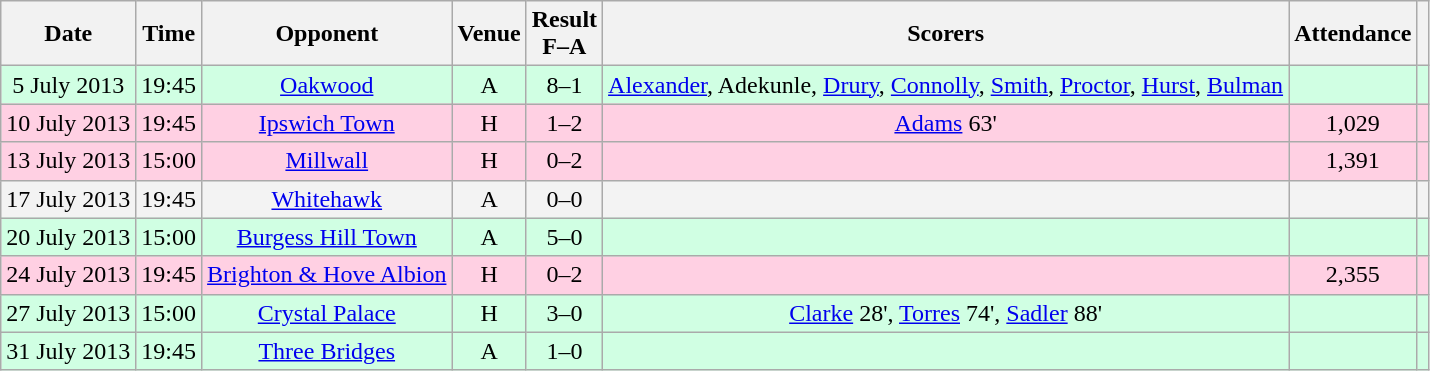<table class="wikitable sortable" style="text-align:center">
<tr>
<th>Date</th>
<th>Time</th>
<th>Opponent</th>
<th>Venue</th>
<th>Result<br>F–A</th>
<th class="unsortable">Scorers</th>
<th>Attendance</th>
<th class="unsortable"></th>
</tr>
<tr bgcolor="#d0ffe3">
<td>5 July 2013</td>
<td>19:45</td>
<td><a href='#'>Oakwood</a></td>
<td>A</td>
<td>8–1</td>
<td><a href='#'>Alexander</a>, Adekunle, <a href='#'>Drury</a>, <a href='#'>Connolly</a>, <a href='#'>Smith</a>, <a href='#'>Proctor</a>, <a href='#'>Hurst</a>, <a href='#'>Bulman</a></td>
<td></td>
<td></td>
</tr>
<tr bgcolor="#ffd0e3">
<td>10 July 2013</td>
<td>19:45</td>
<td><a href='#'>Ipswich Town</a></td>
<td>H</td>
<td>1–2</td>
<td><a href='#'>Adams</a> 63'</td>
<td>1,029</td>
<td></td>
</tr>
<tr bgcolor="#ffd0e3">
<td>13 July 2013</td>
<td>15:00</td>
<td><a href='#'>Millwall</a></td>
<td>H</td>
<td>0–2</td>
<td></td>
<td>1,391</td>
<td></td>
</tr>
<tr bgcolor="#f3f3f3">
<td>17 July 2013</td>
<td>19:45</td>
<td><a href='#'>Whitehawk</a></td>
<td>A</td>
<td>0–0</td>
<td></td>
<td></td>
<td></td>
</tr>
<tr bgcolor="#d0ffe3">
<td>20 July 2013</td>
<td>15:00</td>
<td><a href='#'>Burgess Hill Town</a></td>
<td>A</td>
<td>5–0</td>
<td></td>
<td></td>
<td></td>
</tr>
<tr bgcolor="#ffd0e3">
<td>24 July 2013</td>
<td>19:45</td>
<td><a href='#'>Brighton & Hove Albion</a></td>
<td>H</td>
<td>0–2</td>
<td></td>
<td>2,355</td>
<td></td>
</tr>
<tr bgcolor="#d0ffe3">
<td>27 July 2013</td>
<td>15:00</td>
<td><a href='#'>Crystal Palace</a></td>
<td>H</td>
<td>3–0</td>
<td><a href='#'>Clarke</a> 28', <a href='#'>Torres</a> 74', <a href='#'>Sadler</a> 88'</td>
<td></td>
<td></td>
</tr>
<tr bgcolor="#d0ffe3">
<td>31 July 2013</td>
<td>19:45</td>
<td><a href='#'>Three Bridges</a></td>
<td>A</td>
<td>1–0</td>
<td></td>
<td></td>
<td></td>
</tr>
</table>
